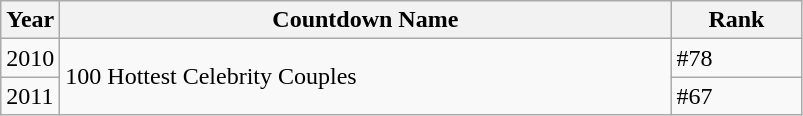<table class="wikitable sortable">
<tr>
<th scope="col" style="width:1em;">Year</th>
<th scope="col" style="width:25em;">Countdown Name</th>
<th scope="col" style="width:5em;">Rank</th>
</tr>
<tr>
<td>2010</td>
<td rowspan=2>100 Hottest Celebrity Couples</td>
<td>#78</td>
</tr>
<tr>
<td>2011</td>
<td>#67</td>
</tr>
</table>
